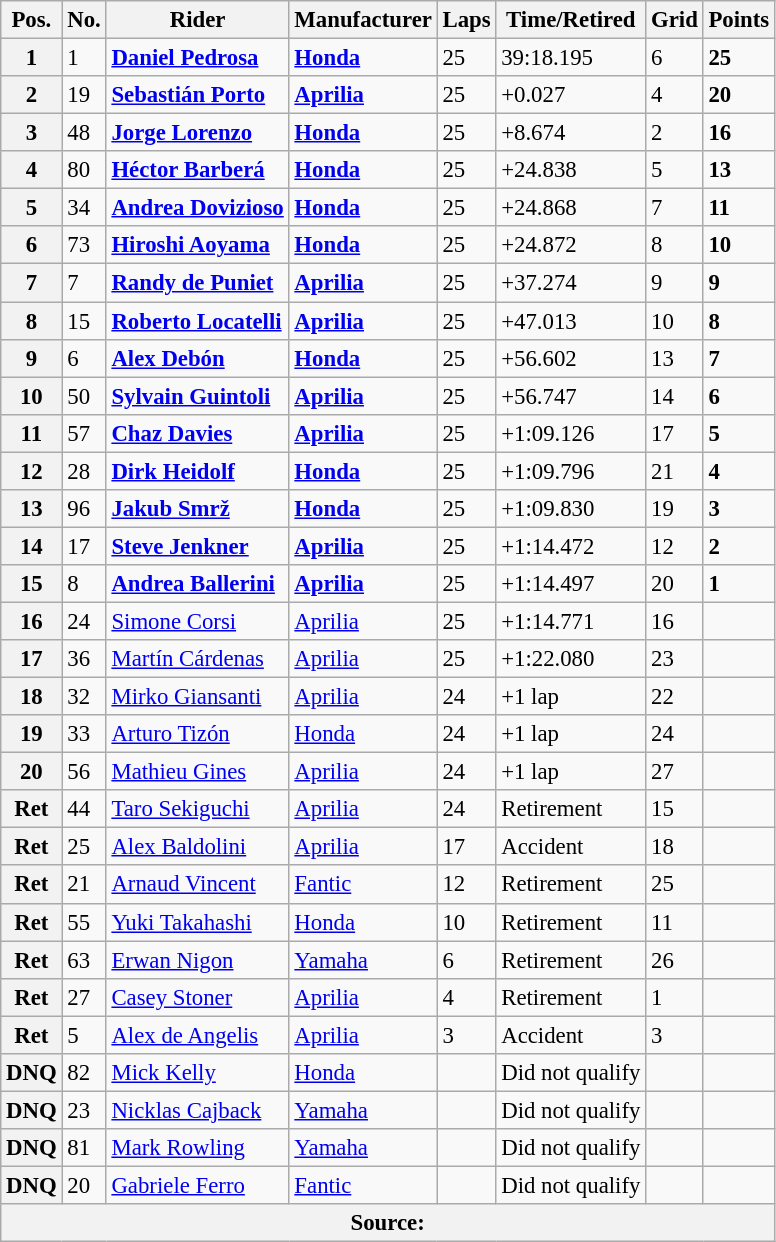<table class="wikitable" style="font-size: 95%;">
<tr>
<th>Pos.</th>
<th>No.</th>
<th>Rider</th>
<th>Manufacturer</th>
<th>Laps</th>
<th>Time/Retired</th>
<th>Grid</th>
<th>Points</th>
</tr>
<tr>
<th>1</th>
<td>1</td>
<td> <strong><a href='#'>Daniel Pedrosa</a></strong></td>
<td><strong><a href='#'>Honda</a></strong></td>
<td>25</td>
<td>39:18.195</td>
<td>6</td>
<td><strong>25</strong></td>
</tr>
<tr>
<th>2</th>
<td>19</td>
<td> <strong><a href='#'>Sebastián Porto</a></strong></td>
<td><strong><a href='#'>Aprilia</a></strong></td>
<td>25</td>
<td>+0.027</td>
<td>4</td>
<td><strong>20</strong></td>
</tr>
<tr>
<th>3</th>
<td>48</td>
<td> <strong><a href='#'>Jorge Lorenzo</a></strong></td>
<td><strong><a href='#'>Honda</a></strong></td>
<td>25</td>
<td>+8.674</td>
<td>2</td>
<td><strong>16</strong></td>
</tr>
<tr>
<th>4</th>
<td>80</td>
<td> <strong><a href='#'>Héctor Barberá</a></strong></td>
<td><strong><a href='#'>Honda</a></strong></td>
<td>25</td>
<td>+24.838</td>
<td>5</td>
<td><strong>13</strong></td>
</tr>
<tr>
<th>5</th>
<td>34</td>
<td> <strong><a href='#'>Andrea Dovizioso</a></strong></td>
<td><strong><a href='#'>Honda</a></strong></td>
<td>25</td>
<td>+24.868</td>
<td>7</td>
<td><strong>11</strong></td>
</tr>
<tr>
<th>6</th>
<td>73</td>
<td> <strong><a href='#'>Hiroshi Aoyama</a></strong></td>
<td><strong><a href='#'>Honda</a></strong></td>
<td>25</td>
<td>+24.872</td>
<td>8</td>
<td><strong>10</strong></td>
</tr>
<tr>
<th>7</th>
<td>7</td>
<td> <strong><a href='#'>Randy de Puniet</a></strong></td>
<td><strong><a href='#'>Aprilia</a></strong></td>
<td>25</td>
<td>+37.274</td>
<td>9</td>
<td><strong>9</strong></td>
</tr>
<tr>
<th>8</th>
<td>15</td>
<td> <strong><a href='#'>Roberto Locatelli</a></strong></td>
<td><strong><a href='#'>Aprilia</a></strong></td>
<td>25</td>
<td>+47.013</td>
<td>10</td>
<td><strong>8</strong></td>
</tr>
<tr>
<th>9</th>
<td>6</td>
<td> <strong><a href='#'>Alex Debón</a></strong></td>
<td><strong><a href='#'>Honda</a></strong></td>
<td>25</td>
<td>+56.602</td>
<td>13</td>
<td><strong>7</strong></td>
</tr>
<tr>
<th>10</th>
<td>50</td>
<td> <strong><a href='#'>Sylvain Guintoli</a></strong></td>
<td><strong><a href='#'>Aprilia</a></strong></td>
<td>25</td>
<td>+56.747</td>
<td>14</td>
<td><strong>6</strong></td>
</tr>
<tr>
<th>11</th>
<td>57</td>
<td> <strong><a href='#'>Chaz Davies</a></strong></td>
<td><strong><a href='#'>Aprilia</a></strong></td>
<td>25</td>
<td>+1:09.126</td>
<td>17</td>
<td><strong>5</strong></td>
</tr>
<tr>
<th>12</th>
<td>28</td>
<td> <strong><a href='#'>Dirk Heidolf</a></strong></td>
<td><strong><a href='#'>Honda</a></strong></td>
<td>25</td>
<td>+1:09.796</td>
<td>21</td>
<td><strong>4</strong></td>
</tr>
<tr>
<th>13</th>
<td>96</td>
<td> <strong><a href='#'>Jakub Smrž</a></strong></td>
<td><strong><a href='#'>Honda</a></strong></td>
<td>25</td>
<td>+1:09.830</td>
<td>19</td>
<td><strong>3</strong></td>
</tr>
<tr>
<th>14</th>
<td>17</td>
<td> <strong><a href='#'>Steve Jenkner</a></strong></td>
<td><strong><a href='#'>Aprilia</a></strong></td>
<td>25</td>
<td>+1:14.472</td>
<td>12</td>
<td><strong>2</strong></td>
</tr>
<tr>
<th>15</th>
<td>8</td>
<td> <strong><a href='#'>Andrea Ballerini</a></strong></td>
<td><strong><a href='#'>Aprilia</a></strong></td>
<td>25</td>
<td>+1:14.497</td>
<td>20</td>
<td><strong>1</strong></td>
</tr>
<tr>
<th>16</th>
<td>24</td>
<td> <a href='#'>Simone Corsi</a></td>
<td><a href='#'>Aprilia</a></td>
<td>25</td>
<td>+1:14.771</td>
<td>16</td>
<td></td>
</tr>
<tr>
<th>17</th>
<td>36</td>
<td> <a href='#'>Martín Cárdenas</a></td>
<td><a href='#'>Aprilia</a></td>
<td>25</td>
<td>+1:22.080</td>
<td>23</td>
<td></td>
</tr>
<tr>
<th>18</th>
<td>32</td>
<td> <a href='#'>Mirko Giansanti</a></td>
<td><a href='#'>Aprilia</a></td>
<td>24</td>
<td>+1 lap</td>
<td>22</td>
<td></td>
</tr>
<tr>
<th>19</th>
<td>33</td>
<td> <a href='#'>Arturo Tizón</a></td>
<td><a href='#'>Honda</a></td>
<td>24</td>
<td>+1 lap</td>
<td>24</td>
<td></td>
</tr>
<tr>
<th>20</th>
<td>56</td>
<td> <a href='#'>Mathieu Gines</a></td>
<td><a href='#'>Aprilia</a></td>
<td>24</td>
<td>+1 lap</td>
<td>27</td>
<td></td>
</tr>
<tr>
<th>Ret</th>
<td>44</td>
<td> <a href='#'>Taro Sekiguchi</a></td>
<td><a href='#'>Aprilia</a></td>
<td>24</td>
<td>Retirement</td>
<td>15</td>
<td></td>
</tr>
<tr>
<th>Ret</th>
<td>25</td>
<td> <a href='#'>Alex Baldolini</a></td>
<td><a href='#'>Aprilia</a></td>
<td>17</td>
<td>Accident</td>
<td>18</td>
<td></td>
</tr>
<tr>
<th>Ret</th>
<td>21</td>
<td> <a href='#'>Arnaud Vincent</a></td>
<td><a href='#'>Fantic</a></td>
<td>12</td>
<td>Retirement</td>
<td>25</td>
<td></td>
</tr>
<tr>
<th>Ret</th>
<td>55</td>
<td> <a href='#'>Yuki Takahashi</a></td>
<td><a href='#'>Honda</a></td>
<td>10</td>
<td>Retirement</td>
<td>11</td>
<td></td>
</tr>
<tr>
<th>Ret</th>
<td>63</td>
<td> <a href='#'>Erwan Nigon</a></td>
<td><a href='#'>Yamaha</a></td>
<td>6</td>
<td>Retirement</td>
<td>26</td>
<td></td>
</tr>
<tr>
<th>Ret</th>
<td>27</td>
<td> <a href='#'>Casey Stoner</a></td>
<td><a href='#'>Aprilia</a></td>
<td>4</td>
<td>Retirement</td>
<td>1</td>
<td></td>
</tr>
<tr>
<th>Ret</th>
<td>5</td>
<td> <a href='#'>Alex de Angelis</a></td>
<td><a href='#'>Aprilia</a></td>
<td>3</td>
<td>Accident</td>
<td>3</td>
<td></td>
</tr>
<tr>
<th>DNQ</th>
<td>82</td>
<td> <a href='#'>Mick Kelly</a></td>
<td><a href='#'>Honda</a></td>
<td></td>
<td>Did not qualify</td>
<td></td>
<td></td>
</tr>
<tr>
<th>DNQ</th>
<td>23</td>
<td> <a href='#'>Nicklas Cajback</a></td>
<td><a href='#'>Yamaha</a></td>
<td></td>
<td>Did not qualify</td>
<td></td>
<td></td>
</tr>
<tr>
<th>DNQ</th>
<td>81</td>
<td> <a href='#'>Mark Rowling</a></td>
<td><a href='#'>Yamaha</a></td>
<td></td>
<td>Did not qualify</td>
<td></td>
<td></td>
</tr>
<tr>
<th>DNQ</th>
<td>20</td>
<td> <a href='#'>Gabriele Ferro</a></td>
<td><a href='#'>Fantic</a></td>
<td></td>
<td>Did not qualify</td>
<td></td>
<td></td>
</tr>
<tr>
<th colspan=8>Source:</th>
</tr>
</table>
